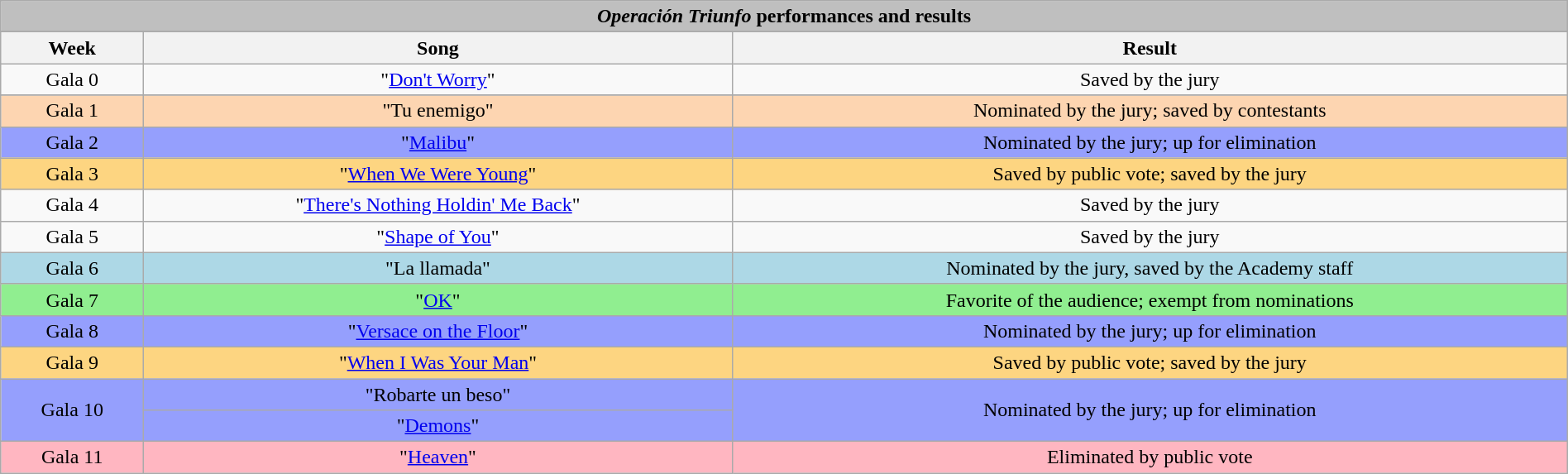<table class="wikitable collapsible collapsed" style="width:100%; margin:1em auto 1em auto; text-align:center;">
<tr>
<th colspan="3" style="background:#BFBFBF;"><em>Operación Triunfo</em> performances and results</th>
</tr>
<tr>
</tr>
<tr>
<th>Week</th>
<th>Song</th>
<th>Result</th>
</tr>
<tr>
<td>Gala 0</td>
<td>"<a href='#'>Don't Worry</a>"</td>
<td>Saved by the jury</td>
</tr>
<tr>
</tr>
<tr style="background:#fdd5b1;">
<td>Gala 1</td>
<td>"Tu enemigo" </td>
<td>Nominated by the jury; saved by contestants</td>
</tr>
<tr style="background:#959ffd;">
<td>Gala 2</td>
<td>"<a href='#'>Malibu</a>" </td>
<td>Nominated by the jury; up for elimination</td>
</tr>
<tr style="background:#fdd581;">
<td>Gala 3</td>
<td>"<a href='#'>When We Were Young</a>"</td>
<td>Saved by public vote; saved by the jury</td>
</tr>
<tr>
<td>Gala 4</td>
<td>"<a href='#'>There's Nothing Holdin' Me Back</a>" </td>
<td>Saved by the jury</td>
</tr>
<tr>
<td>Gala 5</td>
<td>"<a href='#'>Shape of You</a>" </td>
<td>Saved by the jury</td>
</tr>
<tr style="background:lightblue">
<td>Gala 6</td>
<td>"La llamada"</td>
<td>Nominated by the jury, saved by the Academy staff</td>
</tr>
<tr style="background:lightgreen">
<td>Gala 7</td>
<td>"<a href='#'>OK</a>"</td>
<td>Favorite of the audience; exempt from nominations</td>
</tr>
<tr style="background:#959ffd;">
<td>Gala 8</td>
<td>"<a href='#'>Versace on the Floor</a>"</td>
<td>Nominated by the jury; up for elimination</td>
</tr>
<tr style="background:#fdd581;">
<td>Gala 9</td>
<td>"<a href='#'>When I Was Your Man</a>"</td>
<td>Saved by public vote; saved by the jury</td>
</tr>
<tr style="background:#959ffd;">
<td rowspan="2">Gala 10</td>
<td>"Robarte un beso" </td>
<td rowspan="2">Nominated by the jury; up for elimination</td>
</tr>
<tr style="background:#959ffd;">
<td>"<a href='#'>Demons</a>"</td>
</tr>
<tr style="background:lightpink">
<td>Gala 11</td>
<td>"<a href='#'>Heaven</a>"</td>
<td>Eliminated by public vote</td>
</tr>
</table>
